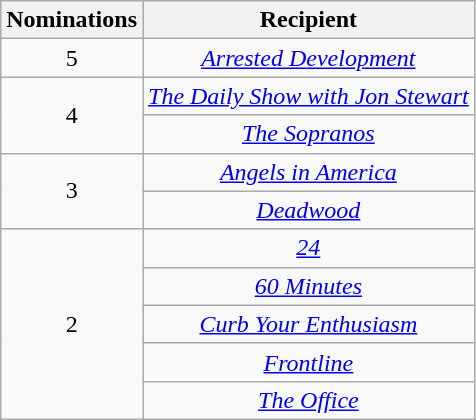<table class="wikitable sortable" style="text-align: center">
<tr>
<th scope="col" style="width:55px;">Nominations</th>
<th scope="col" style="text-align:center;">Recipient</th>
</tr>
<tr>
<td rowspan="1">5</td>
<td><em><a href='#'>Arrested Development</a></em></td>
</tr>
<tr>
<td rowspan="2">4</td>
<td><em><a href='#'>The Daily Show with Jon Stewart</a></em></td>
</tr>
<tr>
<td><em><a href='#'>The Sopranos</a></em></td>
</tr>
<tr>
<td rowspan="2">3</td>
<td><em><a href='#'>Angels in America</a></em></td>
</tr>
<tr>
<td><em><a href='#'>Deadwood</a></em></td>
</tr>
<tr>
<td rowspan="5" style="text-align:center">2</td>
<td><em><a href='#'>24</a></em></td>
</tr>
<tr>
<td><em><a href='#'>60 Minutes</a></em></td>
</tr>
<tr>
<td><em><a href='#'>Curb Your Enthusiasm</a></em></td>
</tr>
<tr>
<td><em><a href='#'>Frontline</a></em></td>
</tr>
<tr>
<td><em><a href='#'>The Office</a></em></td>
</tr>
</table>
